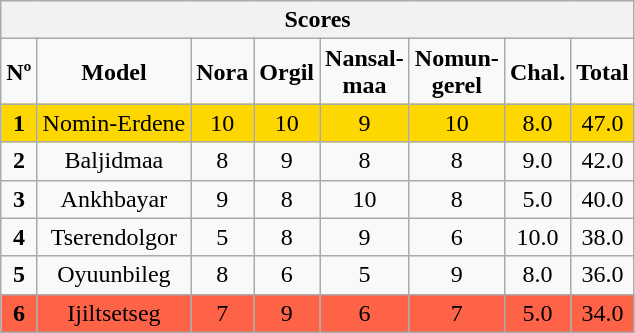<table class="wikitable collapsible autocollapse" style="text-align:center;">
<tr>
<th colspan="8">Scores</th>
</tr>
<tr>
<td><strong>Nº</strong></td>
<td><strong>Model</strong></td>
<td><strong>Nora</strong></td>
<td><strong>Orgil</strong></td>
<td><strong>Nansal-<br>maa</strong></td>
<td><strong>Nomun-<br>gerel</strong></td>
<td><strong>Chal.</strong></td>
<td><strong>Total</strong></td>
</tr>
<tr>
<td style="background:gold"><strong>1</strong></td>
<td style="background:gold">Nomin-Erdene</td>
<td style="background:gold">10</td>
<td style="background:gold">10</td>
<td style="background:gold">9</td>
<td style="background:gold">10</td>
<td style="background:gold">8.0</td>
<td style="background:gold">47.0</td>
</tr>
<tr>
<td><strong>2</strong></td>
<td>Baljidmaa</td>
<td>8</td>
<td>9</td>
<td>8</td>
<td>8</td>
<td>9.0</td>
<td>42.0</td>
</tr>
<tr>
<td><strong>3</strong></td>
<td>Ankhbayar</td>
<td>9</td>
<td>8</td>
<td>10</td>
<td>8</td>
<td>5.0</td>
<td>40.0</td>
</tr>
<tr>
<td><strong>4</strong></td>
<td>Tserendolgor</td>
<td>5</td>
<td>8</td>
<td>9</td>
<td>6</td>
<td>10.0</td>
<td>38.0</td>
</tr>
<tr>
<td><strong>5</strong></td>
<td>Oyuunbileg</td>
<td>8</td>
<td>6</td>
<td>5</td>
<td>9</td>
<td>8.0</td>
<td>36.0</td>
</tr>
<tr>
<td style="background:tomato"><strong>6</strong></td>
<td style="background:tomato">Ijiltsetseg</td>
<td style="background:tomato">7</td>
<td style="background:tomato">9</td>
<td style="background:tomato">6</td>
<td style="background:tomato">7</td>
<td style="background:tomato">5.0</td>
<td style="background:tomato">34.0</td>
</tr>
</table>
